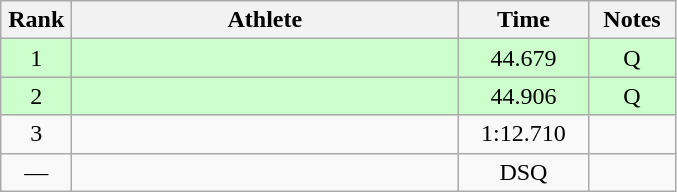<table class=wikitable style="text-align:center">
<tr>
<th width=40>Rank</th>
<th width=250>Athlete</th>
<th width=80>Time</th>
<th width=50>Notes</th>
</tr>
<tr bgcolor="ccffcc">
<td>1</td>
<td align=left></td>
<td>44.679</td>
<td>Q</td>
</tr>
<tr bgcolor="ccffcc">
<td>2</td>
<td align=left></td>
<td>44.906</td>
<td>Q</td>
</tr>
<tr>
<td>3</td>
<td align=left></td>
<td>1:12.710</td>
<td></td>
</tr>
<tr>
<td>—</td>
<td align=left></td>
<td>DSQ</td>
<td></td>
</tr>
</table>
